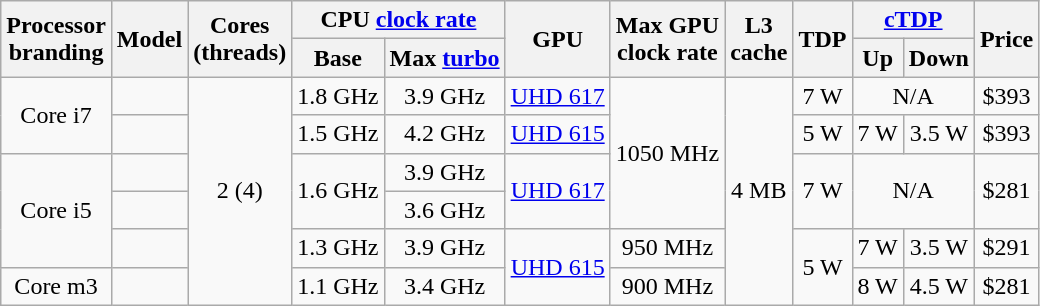<table class="wikitable sortable" style="text-align: center;">
<tr>
<th rowspan="2">Processor<br>branding</th>
<th rowspan="2">Model</th>
<th rowspan="2">Cores<br>(threads)</th>
<th colspan="2">CPU <a href='#'>clock rate</a></th>
<th rowspan="2">GPU</th>
<th rowspan="2">Max GPU<br>clock rate</th>
<th rowspan="2">L3<br>cache</th>
<th rowspan="2">TDP</th>
<th colspan="2"><a href='#'>cTDP</a></th>
<th rowspan="2">Price</th>
</tr>
<tr>
<th>Base</th>
<th>Max <a href='#'>turbo</a></th>
<th>Up</th>
<th>Down</th>
</tr>
<tr>
<td rowspan="2">Core i7</td>
<td> </td>
<td rowspan="6">2 (4)</td>
<td>1.8 GHz</td>
<td>3.9 GHz</td>
<td><a href='#'>UHD 617</a></td>
<td rowspan="4">1050 MHz</td>
<td rowspan="6">4 MB</td>
<td>7 W</td>
<td colspan="2">N/A</td>
<td>$393</td>
</tr>
<tr>
<td></td>
<td>1.5 GHz</td>
<td>4.2 GHz</td>
<td><a href='#'>UHD 615</a></td>
<td>5 W</td>
<td>7 W</td>
<td>3.5 W</td>
<td>$393</td>
</tr>
<tr>
<td rowspan="3">Core i5</td>
<td></td>
<td rowspan="2">1.6 GHz</td>
<td>3.9 GHz</td>
<td rowspan="2"><a href='#'>UHD 617</a></td>
<td rowspan="2">7 W</td>
<td colspan="2" rowspan="2">N/A</td>
<td rowspan="2">$281</td>
</tr>
<tr>
<td></td>
<td>3.6 GHz</td>
</tr>
<tr>
<td></td>
<td>1.3 GHz</td>
<td>3.9 GHz</td>
<td rowspan="2"><a href='#'>UHD 615</a></td>
<td>950 MHz</td>
<td rowspan="2">5 W</td>
<td>7 W</td>
<td>3.5 W</td>
<td>$291</td>
</tr>
<tr>
<td>Core m3</td>
<td></td>
<td>1.1 GHz</td>
<td>3.4 GHz</td>
<td>900 MHz</td>
<td>8 W</td>
<td>4.5 W</td>
<td>$281</td>
</tr>
</table>
